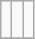<table class="wikitable">
<tr ---->
<td><br></td>
<td><br></td>
<td><br></td>
</tr>
<tr --->
</tr>
</table>
